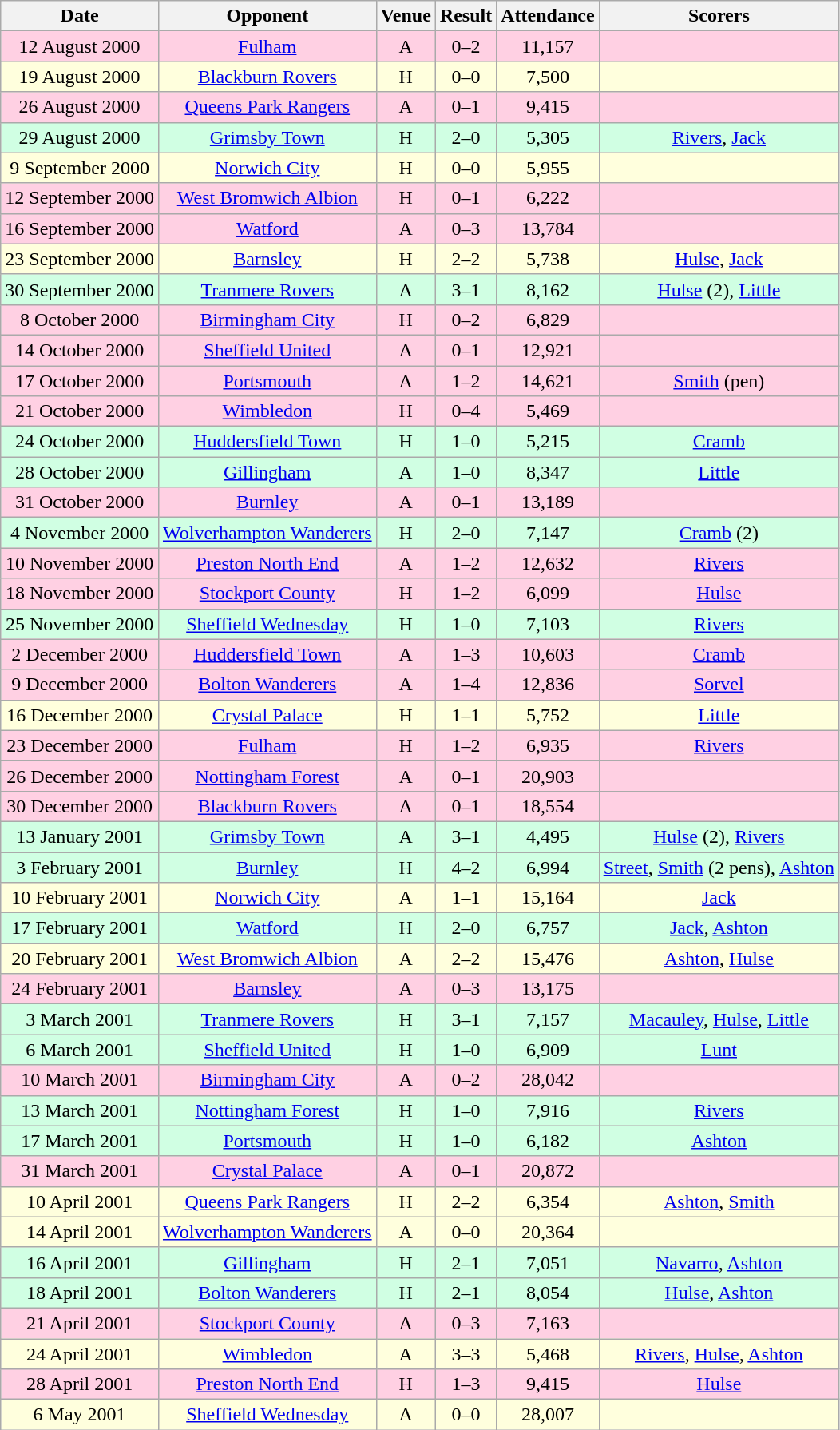<table class="wikitable sortable" style="font-size:100%; text-align:center">
<tr>
<th>Date</th>
<th>Opponent</th>
<th>Venue</th>
<th>Result</th>
<th>Attendance</th>
<th>Scorers</th>
</tr>
<tr style="background-color: #ffd0e3;">
<td>12 August 2000</td>
<td><a href='#'>Fulham</a></td>
<td>A</td>
<td>0–2</td>
<td>11,157</td>
<td></td>
</tr>
<tr style="background-color: #ffffdd;">
<td>19 August 2000</td>
<td><a href='#'>Blackburn Rovers</a></td>
<td>H</td>
<td>0–0</td>
<td>7,500</td>
<td></td>
</tr>
<tr style="background-color: #ffd0e3;">
<td>26 August 2000</td>
<td><a href='#'>Queens Park Rangers</a></td>
<td>A</td>
<td>0–1</td>
<td>9,415</td>
<td></td>
</tr>
<tr style="background-color: #d0ffe3;">
<td>29 August 2000</td>
<td><a href='#'>Grimsby Town</a></td>
<td>H</td>
<td>2–0</td>
<td>5,305</td>
<td><a href='#'>Rivers</a>, <a href='#'>Jack</a></td>
</tr>
<tr style="background-color: #ffffdd;">
<td>9 September 2000</td>
<td><a href='#'>Norwich City</a></td>
<td>H</td>
<td>0–0</td>
<td>5,955</td>
<td></td>
</tr>
<tr style="background-color: #ffd0e3;">
<td>12 September 2000</td>
<td><a href='#'>West Bromwich Albion</a></td>
<td>H</td>
<td>0–1</td>
<td>6,222</td>
<td></td>
</tr>
<tr style="background-color: #ffd0e3;">
<td>16 September 2000</td>
<td><a href='#'>Watford</a></td>
<td>A</td>
<td>0–3</td>
<td>13,784</td>
<td></td>
</tr>
<tr style="background-color: #ffffdd;">
<td>23 September 2000</td>
<td><a href='#'>Barnsley</a></td>
<td>H</td>
<td>2–2</td>
<td>5,738</td>
<td><a href='#'>Hulse</a>, <a href='#'>Jack</a></td>
</tr>
<tr style="background-color: #d0ffe3;">
<td>30 September 2000</td>
<td><a href='#'>Tranmere Rovers</a></td>
<td>A</td>
<td>3–1</td>
<td>8,162</td>
<td><a href='#'>Hulse</a> (2), <a href='#'>Little</a></td>
</tr>
<tr style="background-color: #ffd0e3;">
<td>8 October 2000</td>
<td><a href='#'>Birmingham City</a></td>
<td>H</td>
<td>0–2</td>
<td>6,829</td>
<td></td>
</tr>
<tr style="background-color: #ffd0e3;">
<td>14 October 2000</td>
<td><a href='#'>Sheffield United</a></td>
<td>A</td>
<td>0–1</td>
<td>12,921</td>
<td></td>
</tr>
<tr style="background-color: #ffd0e3;">
<td>17 October 2000</td>
<td><a href='#'>Portsmouth</a></td>
<td>A</td>
<td>1–2</td>
<td>14,621</td>
<td><a href='#'>Smith</a> (pen)</td>
</tr>
<tr style="background-color: #ffd0e3;">
<td>21 October 2000</td>
<td><a href='#'>Wimbledon</a></td>
<td>H</td>
<td>0–4</td>
<td>5,469</td>
<td></td>
</tr>
<tr style="background-color: #d0ffe3;">
<td>24 October 2000</td>
<td><a href='#'>Huddersfield Town</a></td>
<td>H</td>
<td>1–0</td>
<td>5,215</td>
<td><a href='#'>Cramb</a></td>
</tr>
<tr style="background-color: #d0ffe3;">
<td>28 October 2000</td>
<td><a href='#'>Gillingham</a></td>
<td>A</td>
<td>1–0</td>
<td>8,347</td>
<td><a href='#'>Little</a></td>
</tr>
<tr style="background-color: #ffd0e3;">
<td>31 October 2000</td>
<td><a href='#'>Burnley</a></td>
<td>A</td>
<td>0–1</td>
<td>13,189</td>
<td></td>
</tr>
<tr style="background-color: #d0ffe3;">
<td>4 November 2000</td>
<td><a href='#'>Wolverhampton Wanderers</a></td>
<td>H</td>
<td>2–0</td>
<td>7,147</td>
<td><a href='#'>Cramb</a> (2)</td>
</tr>
<tr style="background-color: #ffd0e3;">
<td>10 November 2000</td>
<td><a href='#'>Preston North End</a></td>
<td>A</td>
<td>1–2</td>
<td>12,632</td>
<td><a href='#'>Rivers</a></td>
</tr>
<tr style="background-color: #ffd0e3;">
<td>18 November 2000</td>
<td><a href='#'>Stockport County</a></td>
<td>H</td>
<td>1–2</td>
<td>6,099</td>
<td><a href='#'>Hulse</a></td>
</tr>
<tr style="background-color: #d0ffe3;">
<td>25 November 2000</td>
<td><a href='#'>Sheffield Wednesday</a></td>
<td>H</td>
<td>1–0</td>
<td>7,103</td>
<td><a href='#'>Rivers</a></td>
</tr>
<tr style="background-color: #ffd0e3;">
<td>2 December 2000</td>
<td><a href='#'>Huddersfield Town</a></td>
<td>A</td>
<td>1–3</td>
<td>10,603</td>
<td><a href='#'>Cramb</a></td>
</tr>
<tr style="background-color: #ffd0e3;">
<td>9 December 2000</td>
<td><a href='#'>Bolton Wanderers</a></td>
<td>A</td>
<td>1–4</td>
<td>12,836</td>
<td><a href='#'>Sorvel</a></td>
</tr>
<tr style="background-color: #ffffdd;">
<td>16 December 2000</td>
<td><a href='#'>Crystal Palace</a></td>
<td>H</td>
<td>1–1</td>
<td>5,752</td>
<td><a href='#'>Little</a></td>
</tr>
<tr style="background-color: #ffd0e3;">
<td>23 December 2000</td>
<td><a href='#'>Fulham</a></td>
<td>H</td>
<td>1–2</td>
<td>6,935</td>
<td><a href='#'>Rivers</a></td>
</tr>
<tr style="background-color: #ffd0e3;">
<td>26 December 2000</td>
<td><a href='#'>Nottingham Forest</a></td>
<td>A</td>
<td>0–1</td>
<td>20,903</td>
<td></td>
</tr>
<tr style="background-color: #ffd0e3;">
<td>30 December 2000</td>
<td><a href='#'>Blackburn Rovers</a></td>
<td>A</td>
<td>0–1</td>
<td>18,554</td>
<td></td>
</tr>
<tr style="background-color: #d0ffe3;">
<td>13 January 2001</td>
<td><a href='#'>Grimsby Town</a></td>
<td>A</td>
<td>3–1</td>
<td>4,495</td>
<td><a href='#'>Hulse</a> (2), <a href='#'>Rivers</a></td>
</tr>
<tr style="background-color: #d0ffe3;">
<td>3 February 2001</td>
<td><a href='#'>Burnley</a></td>
<td>H</td>
<td>4–2</td>
<td>6,994</td>
<td><a href='#'>Street</a>, <a href='#'>Smith</a> (2 pens), <a href='#'>Ashton</a></td>
</tr>
<tr style="background-color: #ffffdd;">
<td>10 February 2001</td>
<td><a href='#'>Norwich City</a></td>
<td>A</td>
<td>1–1</td>
<td>15,164</td>
<td><a href='#'>Jack</a></td>
</tr>
<tr style="background-color: #d0ffe3;">
<td>17 February 2001</td>
<td><a href='#'>Watford</a></td>
<td>H</td>
<td>2–0</td>
<td>6,757</td>
<td><a href='#'>Jack</a>, <a href='#'>Ashton</a></td>
</tr>
<tr style="background-color: #ffffdd;">
<td>20 February 2001</td>
<td><a href='#'>West Bromwich Albion</a></td>
<td>A</td>
<td>2–2</td>
<td>15,476</td>
<td><a href='#'>Ashton</a>, <a href='#'>Hulse</a></td>
</tr>
<tr style="background-color: #ffd0e3;">
<td>24 February 2001</td>
<td><a href='#'>Barnsley</a></td>
<td>A</td>
<td>0–3</td>
<td>13,175</td>
<td></td>
</tr>
<tr style="background-color: #d0ffe3;">
<td>3 March 2001</td>
<td><a href='#'>Tranmere Rovers</a></td>
<td>H</td>
<td>3–1</td>
<td>7,157</td>
<td><a href='#'>Macauley</a>, <a href='#'>Hulse</a>, <a href='#'>Little</a></td>
</tr>
<tr style="background-color: #d0ffe3;">
<td>6 March 2001</td>
<td><a href='#'>Sheffield United</a></td>
<td>H</td>
<td>1–0</td>
<td>6,909</td>
<td><a href='#'>Lunt</a></td>
</tr>
<tr style="background-color: #ffd0e3;">
<td>10 March 2001</td>
<td><a href='#'>Birmingham City</a></td>
<td>A</td>
<td>0–2</td>
<td>28,042</td>
<td></td>
</tr>
<tr style="background-color: #d0ffe3;">
<td>13 March 2001</td>
<td><a href='#'>Nottingham Forest</a></td>
<td>H</td>
<td>1–0</td>
<td>7,916</td>
<td><a href='#'>Rivers</a></td>
</tr>
<tr style="background-color: #d0ffe3;">
<td>17 March 2001</td>
<td><a href='#'>Portsmouth</a></td>
<td>H</td>
<td>1–0</td>
<td>6,182</td>
<td><a href='#'>Ashton</a></td>
</tr>
<tr style="background-color: #ffd0e3;">
<td>31 March 2001</td>
<td><a href='#'>Crystal Palace</a></td>
<td>A</td>
<td>0–1</td>
<td>20,872</td>
<td></td>
</tr>
<tr style="background-color: #ffffdd;">
<td>10 April 2001</td>
<td><a href='#'>Queens Park Rangers</a></td>
<td>H</td>
<td>2–2</td>
<td>6,354</td>
<td><a href='#'>Ashton</a>, <a href='#'>Smith</a></td>
</tr>
<tr style="background-color: #ffffdd;">
<td>14 April 2001</td>
<td><a href='#'>Wolverhampton Wanderers</a></td>
<td>A</td>
<td>0–0</td>
<td>20,364</td>
<td></td>
</tr>
<tr style="background-color: #d0ffe3;">
<td>16 April 2001</td>
<td><a href='#'>Gillingham</a></td>
<td>H</td>
<td>2–1</td>
<td>7,051</td>
<td><a href='#'>Navarro</a>, <a href='#'>Ashton</a></td>
</tr>
<tr style="background-color: #d0ffe3;">
<td>18 April 2001</td>
<td><a href='#'>Bolton Wanderers</a></td>
<td>H</td>
<td>2–1</td>
<td>8,054</td>
<td><a href='#'>Hulse</a>, <a href='#'>Ashton</a></td>
</tr>
<tr style="background-color: #ffd0e3;">
<td>21 April 2001</td>
<td><a href='#'>Stockport County</a></td>
<td>A</td>
<td>0–3</td>
<td>7,163</td>
<td></td>
</tr>
<tr style="background-color: #ffffdd;">
<td>24 April 2001</td>
<td><a href='#'>Wimbledon</a></td>
<td>A</td>
<td>3–3</td>
<td>5,468</td>
<td><a href='#'>Rivers</a>, <a href='#'>Hulse</a>, <a href='#'>Ashton</a></td>
</tr>
<tr style="background-color: #ffd0e3;">
<td>28 April 2001</td>
<td><a href='#'>Preston North End</a></td>
<td>H</td>
<td>1–3</td>
<td>9,415</td>
<td><a href='#'>Hulse</a></td>
</tr>
<tr style="background-color: #ffffdd;">
<td>6 May 2001</td>
<td><a href='#'>Sheffield Wednesday</a></td>
<td>A</td>
<td>0–0</td>
<td>28,007</td>
<td></td>
</tr>
</table>
